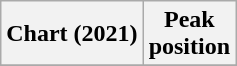<table class="wikitable plainrowheaders" style="text-align:center">
<tr>
<th scope="col">Chart (2021)</th>
<th scope="col">Peak<br>position</th>
</tr>
<tr>
</tr>
</table>
